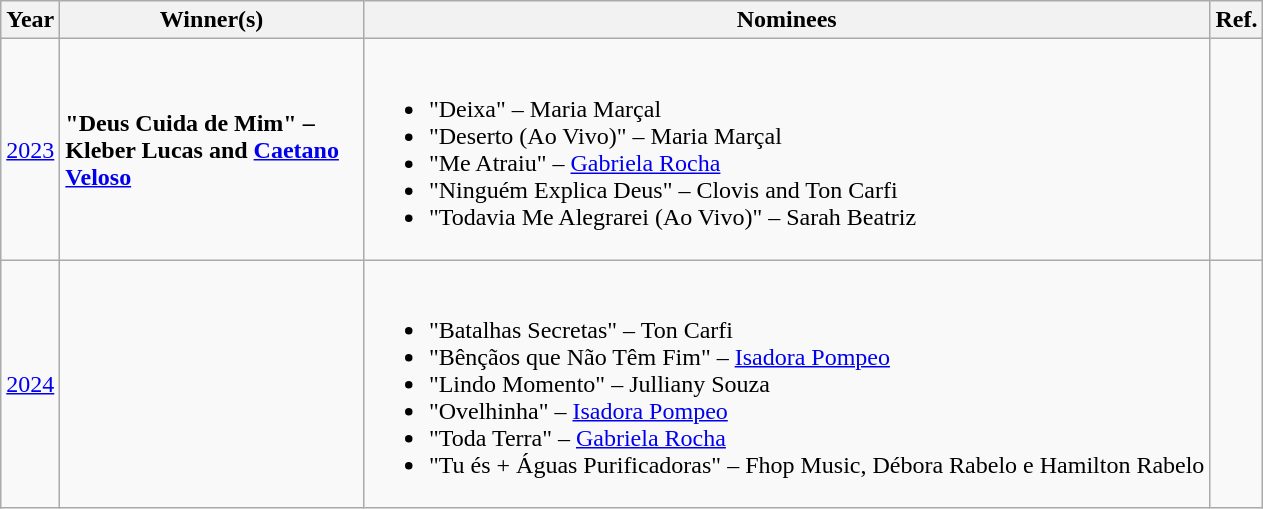<table class="wikitable sortable">
<tr>
<th style="width:5px;">Year</th>
<th style="width:195px;">Winner(s)</th>
<th class="unsortable"><strong>Nominees</strong></th>
<th class="unsortable">Ref.</th>
</tr>
<tr>
<td align="center"><a href='#'>2023</a></td>
<td><strong>"Deus Cuida de Mim" – Kleber Lucas and <a href='#'>Caetano Veloso</a></strong></td>
<td><br><ul><li>"Deixa" – Maria Marçal</li><li>"Deserto (Ao Vivo)" – Maria Marçal</li><li>"Me Atraiu" – <a href='#'>Gabriela Rocha</a></li><li>"Ninguém Explica Deus" – Clovis and Ton Carfi</li><li>"Todavia Me Alegrarei (Ao Vivo)" – Sarah Beatriz</li></ul></td>
<td></td>
</tr>
<tr>
<td align="center"><a href='#'>2024</a></td>
<td></td>
<td><br><ul><li>"Batalhas Secretas" – Ton Carfi</li><li>"Bênçãos que Não Têm Fim" – <a href='#'>Isadora Pompeo</a></li><li>"Lindo Momento" – Julliany Souza</li><li>"Ovelhinha" – <a href='#'>Isadora Pompeo</a></li><li>"Toda Terra" – <a href='#'>Gabriela Rocha</a></li><li>"Tu és + Águas Purificadoras" – Fhop Music, Débora Rabelo e Hamilton Rabelo</li></ul></td>
<td></td>
</tr>
</table>
